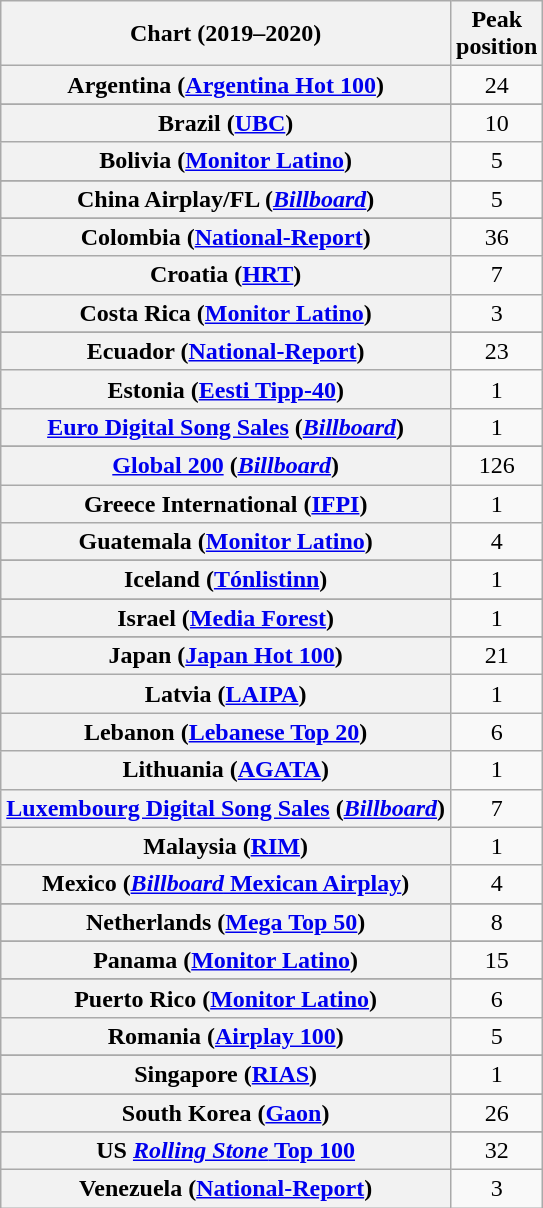<table class="wikitable sortable plainrowheaders" style="text-align:center">
<tr>
<th scope="col">Chart (2019–2020)</th>
<th scope="col">Peak<br> position</th>
</tr>
<tr>
<th scope="row">Argentina (<a href='#'>Argentina Hot 100</a>)</th>
<td>24</td>
</tr>
<tr>
</tr>
<tr>
</tr>
<tr>
</tr>
<tr>
</tr>
<tr>
<th scope="row">Brazil (<a href='#'>UBC</a>)</th>
<td>10</td>
</tr>
<tr>
<th scope="row">Bolivia (<a href='#'>Monitor Latino</a>)</th>
<td>5</td>
</tr>
<tr>
</tr>
<tr>
</tr>
<tr>
</tr>
<tr>
<th scope="row">China Airplay/FL (<em><a href='#'>Billboard</a></em>)</th>
<td>5</td>
</tr>
<tr>
</tr>
<tr>
<th scope="row">Colombia (<a href='#'>National-Report</a>)</th>
<td>36</td>
</tr>
<tr>
<th scope="row">Croatia (<a href='#'>HRT</a>)</th>
<td>7</td>
</tr>
<tr>
<th scope="row">Costa Rica (<a href='#'>Monitor Latino</a>)</th>
<td>3</td>
</tr>
<tr>
</tr>
<tr>
</tr>
<tr>
</tr>
<tr>
<th scope="row">Ecuador (<a href='#'>National-Report</a>)</th>
<td>23</td>
</tr>
<tr>
<th scope="row">Estonia (<a href='#'>Eesti Tipp-40</a>)</th>
<td>1</td>
</tr>
<tr>
<th scope="row"><a href='#'>Euro Digital Song Sales</a> (<em><a href='#'>Billboard</a></em>)</th>
<td>1</td>
</tr>
<tr>
</tr>
<tr>
</tr>
<tr>
</tr>
<tr>
<th scope="row"><a href='#'>Global 200</a> (<em><a href='#'>Billboard</a></em>)</th>
<td>126</td>
</tr>
<tr>
<th scope="row">Greece International (<a href='#'>IFPI</a>)</th>
<td>1</td>
</tr>
<tr>
<th scope="row">Guatemala (<a href='#'>Monitor Latino</a>)</th>
<td>4</td>
</tr>
<tr>
</tr>
<tr>
</tr>
<tr>
<th scope="row">Iceland (<a href='#'>Tónlistinn</a>)</th>
<td>1</td>
</tr>
<tr>
</tr>
<tr>
<th scope="row">Israel (<a href='#'>Media Forest</a>)</th>
<td>1</td>
</tr>
<tr>
</tr>
<tr>
<th scope="row">Japan (<a href='#'>Japan Hot 100</a>)</th>
<td>21</td>
</tr>
<tr>
<th scope="row">Latvia (<a href='#'>LAIPA</a>)</th>
<td>1</td>
</tr>
<tr>
<th scope="row">Lebanon (<a href='#'>Lebanese Top 20</a>)</th>
<td>6</td>
</tr>
<tr>
<th scope="row">Lithuania (<a href='#'>AGATA</a>)</th>
<td>1</td>
</tr>
<tr>
<th scope="row"><a href='#'>Luxembourg Digital Song Sales</a> (<em><a href='#'>Billboard</a></em>)</th>
<td>7</td>
</tr>
<tr>
<th scope="row">Malaysia (<a href='#'>RIM</a>)</th>
<td>1</td>
</tr>
<tr>
<th scope="row">Mexico (<a href='#'><em>Billboard</em> Mexican Airplay</a>)</th>
<td>4</td>
</tr>
<tr>
</tr>
<tr>
<th scope="row">Netherlands (<a href='#'>Mega Top 50</a>)</th>
<td>8</td>
</tr>
<tr>
</tr>
<tr>
</tr>
<tr>
</tr>
<tr>
<th scope="row">Panama (<a href='#'>Monitor Latino</a>)</th>
<td>15</td>
</tr>
<tr>
</tr>
<tr>
<th scope="row">Puerto Rico (<a href='#'>Monitor Latino</a>)</th>
<td>6</td>
</tr>
<tr>
<th scope="row">Romania (<a href='#'>Airplay 100</a>)</th>
<td>5</td>
</tr>
<tr>
</tr>
<tr>
</tr>
<tr>
<th scope="row">Singapore (<a href='#'>RIAS</a>)</th>
<td>1</td>
</tr>
<tr>
</tr>
<tr>
<th scope="row">South Korea (<a href='#'>Gaon</a>)</th>
<td>26</td>
</tr>
<tr>
</tr>
<tr>
</tr>
<tr>
</tr>
<tr>
</tr>
<tr>
</tr>
<tr>
</tr>
<tr>
</tr>
<tr>
</tr>
<tr>
</tr>
<tr>
</tr>
<tr>
<th scope="row">US <a href='#'><em>Rolling Stone</em> Top 100</a></th>
<td>32</td>
</tr>
<tr>
<th scope="row">Venezuela (<a href='#'>National-Report</a>)</th>
<td>3</td>
</tr>
</table>
